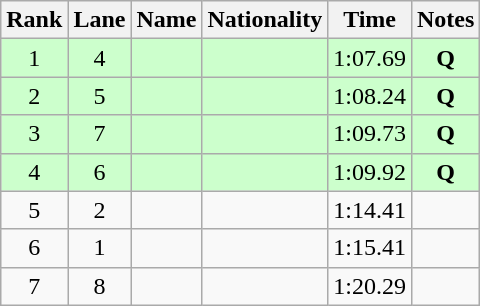<table class="wikitable sortable" style="text-align:center">
<tr>
<th>Rank</th>
<th>Lane</th>
<th>Name</th>
<th>Nationality</th>
<th>Time</th>
<th>Notes</th>
</tr>
<tr bgcolor=ccffcc>
<td>1</td>
<td>4</td>
<td align=left></td>
<td align=left></td>
<td>1:07.69</td>
<td><strong>Q</strong></td>
</tr>
<tr bgcolor=ccffcc>
<td>2</td>
<td>5</td>
<td align=left></td>
<td align=left></td>
<td>1:08.24</td>
<td><strong>Q</strong></td>
</tr>
<tr bgcolor=ccffcc>
<td>3</td>
<td>7</td>
<td align=left></td>
<td align=left></td>
<td>1:09.73</td>
<td><strong>Q</strong></td>
</tr>
<tr bgcolor=ccffcc>
<td>4</td>
<td>6</td>
<td align=left></td>
<td align=left></td>
<td>1:09.92</td>
<td><strong>Q</strong></td>
</tr>
<tr>
<td>5</td>
<td>2</td>
<td align=left></td>
<td align=left></td>
<td>1:14.41</td>
<td></td>
</tr>
<tr>
<td>6</td>
<td>1</td>
<td align=left></td>
<td align=left></td>
<td>1:15.41</td>
<td></td>
</tr>
<tr>
<td>7</td>
<td>8</td>
<td align=left></td>
<td align=left></td>
<td>1:20.29</td>
<td></td>
</tr>
</table>
